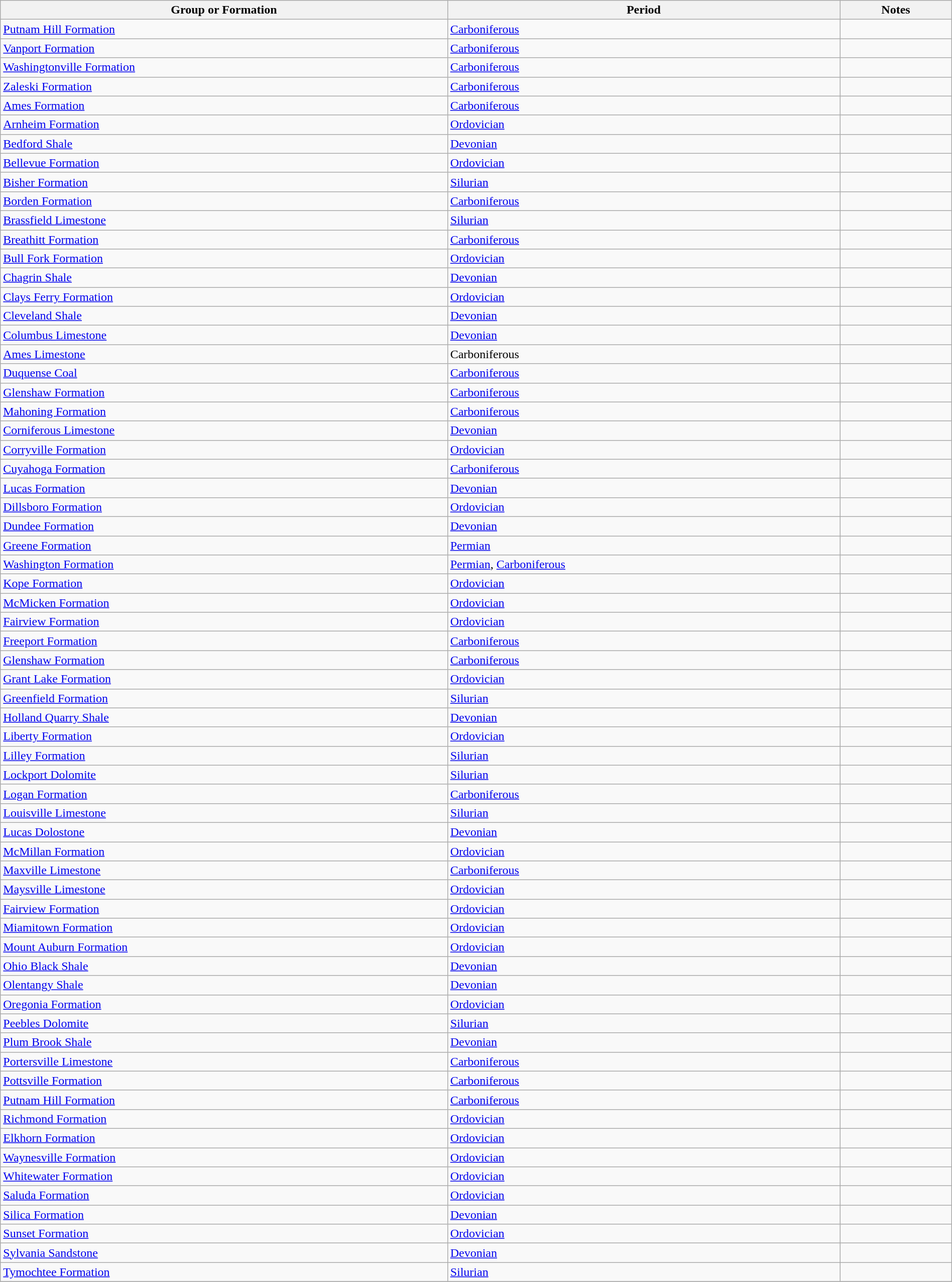<table class="wikitable sortable" style="width: 100%;">
<tr>
<th>Group or Formation</th>
<th>Period</th>
<th class="unsortable">Notes</th>
</tr>
<tr>
<td><a href='#'>Putnam Hill Formation</a></td>
<td><a href='#'>Carboniferous</a></td>
<td></td>
</tr>
<tr>
<td><a href='#'>Vanport Formation</a></td>
<td><a href='#'>Carboniferous</a></td>
<td></td>
</tr>
<tr>
<td><a href='#'>Washingtonville Formation</a></td>
<td><a href='#'>Carboniferous</a></td>
<td></td>
</tr>
<tr>
<td><a href='#'>Zaleski Formation</a></td>
<td><a href='#'>Carboniferous</a></td>
<td></td>
</tr>
<tr>
<td><a href='#'>Ames Formation</a></td>
<td><a href='#'>Carboniferous</a></td>
<td></td>
</tr>
<tr>
<td><a href='#'>Arnheim Formation</a></td>
<td><a href='#'>Ordovician</a></td>
<td></td>
</tr>
<tr>
<td><a href='#'>Bedford Shale</a></td>
<td><a href='#'>Devonian</a></td>
<td></td>
</tr>
<tr>
<td><a href='#'>Bellevue Formation</a></td>
<td><a href='#'>Ordovician</a></td>
<td></td>
</tr>
<tr>
<td><a href='#'>Bisher Formation</a></td>
<td><a href='#'>Silurian</a></td>
<td></td>
</tr>
<tr>
<td><a href='#'>Borden Formation</a></td>
<td><a href='#'>Carboniferous</a></td>
<td></td>
</tr>
<tr>
<td><a href='#'>Brassfield Limestone</a></td>
<td><a href='#'>Silurian</a></td>
<td></td>
</tr>
<tr>
<td><a href='#'>Breathitt Formation</a></td>
<td><a href='#'>Carboniferous</a></td>
<td></td>
</tr>
<tr>
<td><a href='#'>Bull Fork Formation</a></td>
<td><a href='#'>Ordovician</a></td>
<td></td>
</tr>
<tr>
<td><a href='#'>Chagrin Shale</a></td>
<td><a href='#'>Devonian</a></td>
<td></td>
</tr>
<tr>
<td><a href='#'>Clays Ferry Formation</a></td>
<td><a href='#'>Ordovician</a></td>
<td></td>
</tr>
<tr>
<td><a href='#'>Cleveland Shale</a></td>
<td><a href='#'>Devonian</a></td>
<td></td>
</tr>
<tr>
<td><a href='#'>Columbus Limestone</a></td>
<td><a href='#'>Devonian</a></td>
<td></td>
</tr>
<tr>
<td><a href='#'>Ames Limestone</a></td>
<td>Carboniferous</td>
<td></td>
</tr>
<tr>
<td><a href='#'>Duquense Coal</a></td>
<td><a href='#'>Carboniferous</a></td>
<td></td>
</tr>
<tr>
<td><a href='#'>Glenshaw Formation</a></td>
<td><a href='#'>Carboniferous</a></td>
<td></td>
</tr>
<tr>
<td><a href='#'>Mahoning Formation</a></td>
<td><a href='#'>Carboniferous</a></td>
<td></td>
</tr>
<tr>
<td><a href='#'>Corniferous Limestone</a></td>
<td><a href='#'>Devonian</a></td>
<td></td>
</tr>
<tr>
<td><a href='#'>Corryville Formation</a></td>
<td><a href='#'>Ordovician</a></td>
<td></td>
</tr>
<tr>
<td><a href='#'>Cuyahoga Formation</a></td>
<td><a href='#'>Carboniferous</a></td>
<td></td>
</tr>
<tr>
<td><a href='#'>Lucas Formation</a></td>
<td><a href='#'>Devonian</a></td>
<td></td>
</tr>
<tr>
<td><a href='#'>Dillsboro Formation</a></td>
<td><a href='#'>Ordovician</a></td>
<td></td>
</tr>
<tr>
<td><a href='#'>Dundee Formation</a></td>
<td><a href='#'>Devonian</a></td>
<td></td>
</tr>
<tr>
<td><a href='#'>Greene Formation</a></td>
<td><a href='#'>Permian</a></td>
<td></td>
</tr>
<tr>
<td><a href='#'>Washington Formation</a></td>
<td><a href='#'>Permian</a>, <a href='#'>Carboniferous</a></td>
<td></td>
</tr>
<tr>
<td><a href='#'>Kope Formation</a></td>
<td><a href='#'>Ordovician</a></td>
<td></td>
</tr>
<tr>
<td><a href='#'>McMicken Formation</a></td>
<td><a href='#'>Ordovician</a></td>
<td></td>
</tr>
<tr>
<td><a href='#'>Fairview Formation</a></td>
<td><a href='#'>Ordovician</a></td>
<td></td>
</tr>
<tr>
<td><a href='#'>Freeport Formation</a></td>
<td><a href='#'>Carboniferous</a></td>
<td></td>
</tr>
<tr>
<td><a href='#'>Glenshaw Formation</a></td>
<td><a href='#'>Carboniferous</a></td>
<td></td>
</tr>
<tr>
<td><a href='#'>Grant Lake Formation</a></td>
<td><a href='#'>Ordovician</a></td>
<td></td>
</tr>
<tr>
<td><a href='#'>Greenfield Formation</a></td>
<td><a href='#'>Silurian</a></td>
<td></td>
</tr>
<tr>
<td><a href='#'>Holland Quarry Shale</a></td>
<td><a href='#'>Devonian</a></td>
<td></td>
</tr>
<tr>
<td><a href='#'>Liberty Formation</a></td>
<td><a href='#'>Ordovician</a></td>
<td></td>
</tr>
<tr>
<td><a href='#'>Lilley Formation</a></td>
<td><a href='#'>Silurian</a></td>
<td></td>
</tr>
<tr>
<td><a href='#'>Lockport Dolomite</a></td>
<td><a href='#'>Silurian</a></td>
<td></td>
</tr>
<tr>
<td><a href='#'>Logan Formation</a></td>
<td><a href='#'>Carboniferous</a></td>
<td></td>
</tr>
<tr>
<td><a href='#'>Louisville Limestone</a></td>
<td><a href='#'>Silurian</a></td>
<td></td>
</tr>
<tr>
<td><a href='#'>Lucas Dolostone</a></td>
<td><a href='#'>Devonian</a></td>
<td></td>
</tr>
<tr>
<td><a href='#'>McMillan Formation</a></td>
<td><a href='#'>Ordovician</a></td>
<td></td>
</tr>
<tr>
<td><a href='#'>Maxville Limestone</a></td>
<td><a href='#'>Carboniferous</a></td>
<td></td>
</tr>
<tr>
<td><a href='#'>Maysville Limestone</a></td>
<td><a href='#'>Ordovician</a></td>
<td></td>
</tr>
<tr>
<td><a href='#'>Fairview Formation</a></td>
<td><a href='#'>Ordovician</a></td>
<td></td>
</tr>
<tr>
<td><a href='#'>Miamitown Formation</a></td>
<td><a href='#'>Ordovician</a></td>
<td></td>
</tr>
<tr>
<td><a href='#'>Mount Auburn Formation</a></td>
<td><a href='#'>Ordovician</a></td>
<td></td>
</tr>
<tr>
<td><a href='#'>Ohio Black Shale</a></td>
<td><a href='#'>Devonian</a></td>
<td></td>
</tr>
<tr>
<td><a href='#'>Olentangy Shale</a></td>
<td><a href='#'>Devonian</a></td>
<td></td>
</tr>
<tr>
<td><a href='#'>Oregonia Formation</a></td>
<td><a href='#'>Ordovician</a></td>
<td></td>
</tr>
<tr>
<td><a href='#'>Peebles Dolomite</a></td>
<td><a href='#'>Silurian</a></td>
<td></td>
</tr>
<tr>
<td><a href='#'>Plum Brook Shale</a></td>
<td><a href='#'>Devonian</a></td>
<td></td>
</tr>
<tr>
<td><a href='#'>Portersville Limestone</a></td>
<td><a href='#'>Carboniferous</a></td>
<td></td>
</tr>
<tr>
<td><a href='#'>Pottsville Formation</a></td>
<td><a href='#'>Carboniferous</a></td>
<td></td>
</tr>
<tr>
<td><a href='#'>Putnam Hill Formation</a></td>
<td><a href='#'>Carboniferous</a></td>
<td></td>
</tr>
<tr>
<td><a href='#'>Richmond Formation</a></td>
<td><a href='#'>Ordovician</a></td>
<td></td>
</tr>
<tr>
<td><a href='#'>Elkhorn Formation</a></td>
<td><a href='#'>Ordovician</a></td>
<td></td>
</tr>
<tr>
<td><a href='#'>Waynesville Formation</a></td>
<td><a href='#'>Ordovician</a></td>
<td></td>
</tr>
<tr>
<td><a href='#'>Whitewater Formation</a></td>
<td><a href='#'>Ordovician</a></td>
<td></td>
</tr>
<tr>
<td><a href='#'>Saluda Formation</a></td>
<td><a href='#'>Ordovician</a></td>
<td></td>
</tr>
<tr>
<td><a href='#'>Silica Formation</a></td>
<td><a href='#'>Devonian</a></td>
<td></td>
</tr>
<tr>
<td><a href='#'>Sunset Formation</a></td>
<td><a href='#'>Ordovician</a></td>
<td></td>
</tr>
<tr>
<td><a href='#'>Sylvania Sandstone</a></td>
<td><a href='#'>Devonian</a></td>
<td></td>
</tr>
<tr>
<td><a href='#'>Tymochtee Formation</a></td>
<td><a href='#'>Silurian</a></td>
<td></td>
</tr>
<tr>
</tr>
</table>
